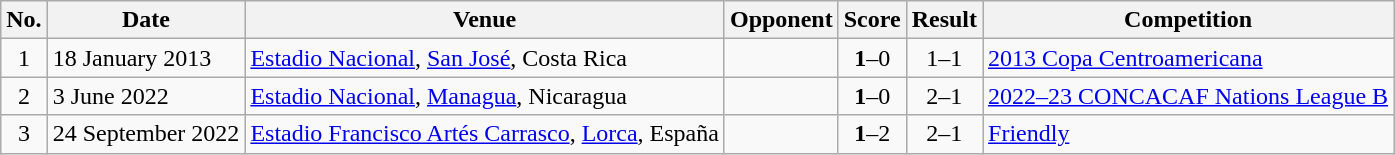<table class="wikitable">
<tr>
<th>No.</th>
<th>Date</th>
<th>Venue</th>
<th>Opponent</th>
<th>Score</th>
<th>Result</th>
<th>Competition</th>
</tr>
<tr>
<td align="center">1</td>
<td>18 January 2013</td>
<td><a href='#'>Estadio Nacional</a>, <a href='#'>San José</a>, Costa Rica</td>
<td></td>
<td align="center"><strong>1</strong>–0</td>
<td align="center">1–1</td>
<td><a href='#'>2013 Copa Centroamericana</a></td>
</tr>
<tr>
<td align="center">2</td>
<td>3 June 2022</td>
<td><a href='#'>Estadio Nacional</a>, <a href='#'>Managua</a>, Nicaragua</td>
<td></td>
<td align="center"><strong>1</strong>–0</td>
<td align="center">2–1</td>
<td><a href='#'>2022–23 CONCACAF Nations League B</a></td>
</tr>
<tr>
<td align="center">3</td>
<td>24 September 2022</td>
<td><a href='#'>Estadio Francisco Artés Carrasco</a>, <a href='#'>Lorca</a>, España</td>
<td></td>
<td align="center"><strong>1</strong>–2</td>
<td align="center">2–1</td>
<td><a href='#'>Friendly</a></td>
</tr>
</table>
